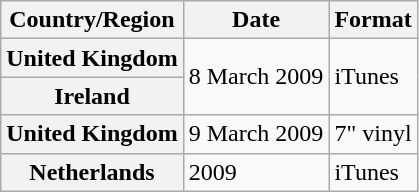<table class="wikitable plainrowheaders">
<tr>
<th scope="col">Country/Region</th>
<th scope="col">Date</th>
<th scope="col">Format</th>
</tr>
<tr>
<th scope="row">United Kingdom</th>
<td rowspan="2">8 March 2009</td>
<td rowspan="2">iTunes</td>
</tr>
<tr>
<th scope="row">Ireland</th>
</tr>
<tr>
<th scope="row">United Kingdom</th>
<td>9 March 2009</td>
<td>7" vinyl</td>
</tr>
<tr>
<th scope="row">Netherlands</th>
<td>2009</td>
<td>iTunes</td>
</tr>
</table>
